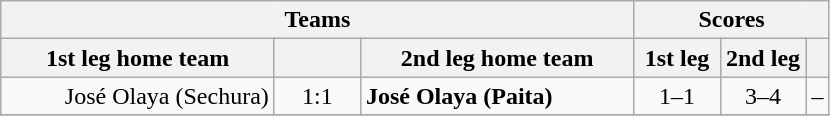<table class="wikitable" style="text-align: center;">
<tr>
<th colspan=3>Teams</th>
<th colspan=3>Scores</th>
</tr>
<tr>
<th width="175">1st leg home team</th>
<th width="50"></th>
<th width="175">2nd leg home team</th>
<th width="50">1st leg</th>
<th width="50">2nd leg</th>
<th></th>
</tr>
<tr>
<td align=right>José Olaya (Sechura)</td>
<td>1:1</td>
<td align=left><strong>José Olaya (Paita)</strong></td>
<td>1–1</td>
<td>3–4</td>
<td>–</td>
</tr>
<tr>
</tr>
</table>
